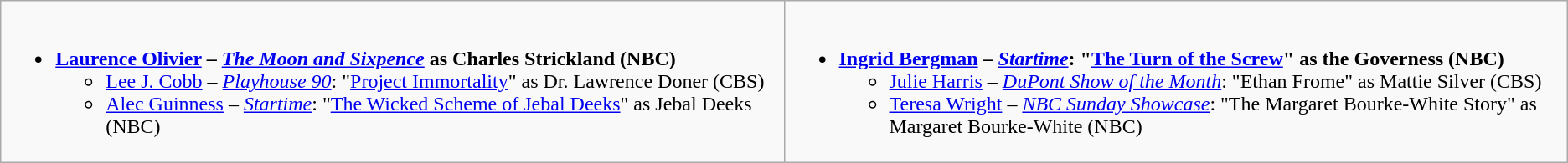<table class="wikitable">
<tr>
<td style="vertical-align:top;" width="50%"><br><ul><li><strong><a href='#'>Laurence Olivier</a> – <em><a href='#'>The Moon and Sixpence</a></em> as Charles Strickland (NBC)</strong><ul><li><a href='#'>Lee J. Cobb</a> – <em><a href='#'>Playhouse 90</a></em>: "<a href='#'>Project Immortality</a>" as Dr. Lawrence Doner (CBS)</li><li><a href='#'>Alec Guinness</a> – <em><a href='#'>Startime</a></em>: "<a href='#'>The Wicked Scheme of Jebal Deeks</a>" as Jebal Deeks (NBC)</li></ul></li></ul></td>
<td style="vertical-align:top;" width="50%"><br><ul><li><strong><a href='#'>Ingrid Bergman</a> – <em><a href='#'>Startime</a></em>: "<a href='#'>The Turn of the Screw</a>" as the Governess (NBC)</strong><ul><li><a href='#'>Julie Harris</a> – <em><a href='#'>DuPont Show of the Month</a></em>: "Ethan Frome" as Mattie Silver (CBS)</li><li><a href='#'>Teresa Wright</a> – <em><a href='#'>NBC Sunday Showcase</a></em>: "The Margaret Bourke-White Story" as Margaret Bourke-White (NBC)</li></ul></li></ul></td>
</tr>
</table>
